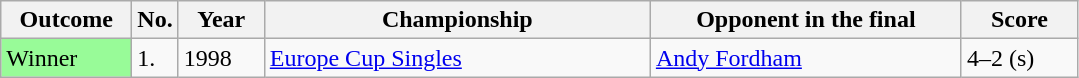<table class="sortable wikitable">
<tr>
<th width="80">Outcome</th>
<th width="20">No.</th>
<th width="50">Year</th>
<th style="width:250px;">Championship</th>
<th style="width:200px;">Opponent in the final</th>
<th width="70">Score</th>
</tr>
<tr>
<td style="background:#98FB98">Winner</td>
<td>1.</td>
<td>1998</td>
<td><a href='#'>Europe Cup Singles</a></td>
<td> <a href='#'>Andy Fordham</a></td>
<td>4–2 (s)</td>
</tr>
</table>
